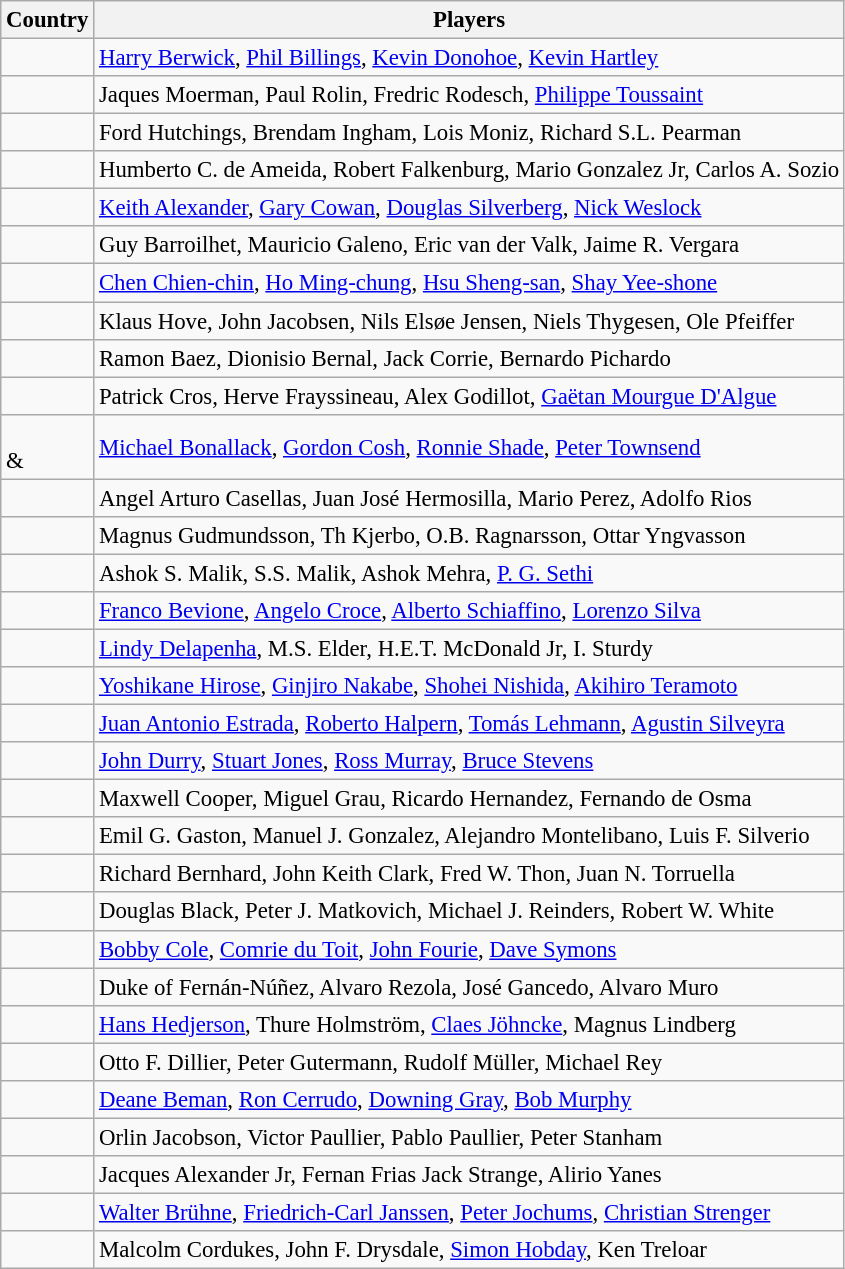<table class="wikitable" style="font-size:95%;">
<tr>
<th>Country</th>
<th>Players</th>
</tr>
<tr>
<td></td>
<td><a href='#'>Harry Berwick</a>, <a href='#'>Phil Billings</a>, <a href='#'>Kevin Donohoe</a>, <a href='#'>Kevin Hartley</a></td>
</tr>
<tr>
<td></td>
<td>Jaques Moerman, Paul Rolin, Fredric Rodesch, <a href='#'>Philippe Toussaint</a></td>
</tr>
<tr>
<td></td>
<td>Ford Hutchings, Brendam Ingham, Lois Moniz, Richard S.L. Pearman</td>
</tr>
<tr>
<td></td>
<td>Humberto C. de Ameida, Robert Falkenburg, Mario Gonzalez Jr, Carlos A. Sozio</td>
</tr>
<tr>
<td></td>
<td><a href='#'>Keith Alexander</a>, <a href='#'>Gary Cowan</a>, <a href='#'>Douglas Silverberg</a>, <a href='#'>Nick Weslock</a></td>
</tr>
<tr>
<td></td>
<td>Guy Barroilhet, Mauricio Galeno, Eric van der Valk, Jaime R. Vergara</td>
</tr>
<tr>
<td></td>
<td><a href='#'>Chen Chien-chin</a>, <a href='#'>Ho Ming-chung</a>, <a href='#'>Hsu Sheng-san</a>, <a href='#'>Shay Yee-shone</a></td>
</tr>
<tr>
<td></td>
<td>Klaus Hove, John Jacobsen, Nils Elsøe Jensen, Niels Thygesen, Ole Pfeiffer</td>
</tr>
<tr>
<td></td>
<td>Ramon Baez, Dionisio Bernal, Jack Corrie, Bernardo Pichardo</td>
</tr>
<tr>
<td></td>
<td>Patrick Cros, Herve Frayssineau, Alex Godillot, <a href='#'>Gaëtan Mourgue D'Algue</a></td>
</tr>
<tr>
<td><br>& </td>
<td><a href='#'>Michael Bonallack</a>, <a href='#'>Gordon Cosh</a>, <a href='#'>Ronnie Shade</a>, <a href='#'>Peter Townsend</a></td>
</tr>
<tr>
<td></td>
<td>Angel Arturo Casellas, Juan José Hermosilla, Mario Perez, Adolfo Rios</td>
</tr>
<tr>
<td></td>
<td>Magnus Gudmundsson, Th Kjerbo, O.B. Ragnarsson, Ottar Yngvasson</td>
</tr>
<tr>
<td></td>
<td>Ashok S. Malik, S.S. Malik, Ashok Mehra, <a href='#'>P. G. Sethi</a></td>
</tr>
<tr>
<td></td>
<td><a href='#'>Franco Bevione</a>, <a href='#'>Angelo Croce</a>, <a href='#'>Alberto Schiaffino</a>, <a href='#'>Lorenzo Silva</a></td>
</tr>
<tr>
<td></td>
<td><a href='#'>Lindy Delapenha</a>, M.S. Elder, H.E.T. McDonald Jr, I. Sturdy</td>
</tr>
<tr>
<td></td>
<td><a href='#'>Yoshikane Hirose</a>, <a href='#'>Ginjiro Nakabe</a>, <a href='#'>Shohei Nishida</a>, <a href='#'>Akihiro Teramoto</a></td>
</tr>
<tr>
<td></td>
<td><a href='#'>Juan Antonio Estrada</a>, <a href='#'>Roberto Halpern</a>, <a href='#'>Tomás Lehmann</a>, <a href='#'>Agustin Silveyra</a></td>
</tr>
<tr>
<td></td>
<td><a href='#'>John Durry</a>, <a href='#'>Stuart Jones</a>, <a href='#'>Ross Murray</a>, <a href='#'>Bruce Stevens</a></td>
</tr>
<tr>
<td></td>
<td>Maxwell Cooper, Miguel Grau, Ricardo Hernandez, Fernando de Osma</td>
</tr>
<tr>
<td></td>
<td>Emil G. Gaston, Manuel J. Gonzalez, Alejandro Montelibano, Luis F. Silverio</td>
</tr>
<tr>
<td></td>
<td>Richard Bernhard, John Keith Clark, Fred W. Thon, Juan N. Torruella</td>
</tr>
<tr>
<td></td>
<td>Douglas Black, Peter J. Matkovich, Michael J. Reinders, Robert W. White</td>
</tr>
<tr>
<td></td>
<td><a href='#'>Bobby Cole</a>, <a href='#'>Comrie du Toit</a>, <a href='#'>John Fourie</a>, <a href='#'>Dave Symons</a></td>
</tr>
<tr>
<td></td>
<td>Duke of Fernán-Núñez, Alvaro Rezola, José Gancedo, Alvaro Muro</td>
</tr>
<tr>
<td></td>
<td><a href='#'>Hans Hedjerson</a>, Thure Holmström, <a href='#'>Claes Jöhncke</a>, Magnus Lindberg</td>
</tr>
<tr>
<td></td>
<td>Otto F. Dillier, Peter Gutermann, Rudolf Müller, Michael Rey</td>
</tr>
<tr>
<td></td>
<td><a href='#'>Deane Beman</a>, <a href='#'>Ron Cerrudo</a>, <a href='#'>Downing Gray</a>, <a href='#'>Bob Murphy</a></td>
</tr>
<tr>
<td></td>
<td>Orlin Jacobson, Victor Paullier, Pablo Paullier, Peter Stanham</td>
</tr>
<tr>
<td></td>
<td>Jacques Alexander Jr, Fernan Frias Jack Strange, Alirio Yanes</td>
</tr>
<tr>
<td></td>
<td><a href='#'>Walter Brühne</a>, <a href='#'>Friedrich-Carl Janssen</a>, <a href='#'>Peter Jochums</a>, <a href='#'>Christian Strenger</a></td>
</tr>
<tr>
<td></td>
<td>Malcolm Cordukes, John F. Drysdale, <a href='#'>Simon Hobday</a>, Ken Treloar</td>
</tr>
</table>
